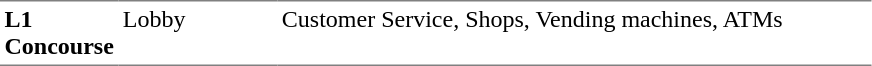<table table border=0 cellspacing=0 cellpadding=3>
<tr>
<td style="border-bottom:solid 1px gray; border-top:solid 1px gray;" valign=top width=50><strong>L1<br>Concourse</strong></td>
<td style="border-bottom:solid 1px gray; border-top:solid 1px gray;" valign=top width=100>Lobby</td>
<td style="border-bottom:solid 1px gray; border-top:solid 1px gray;" valign=top width=390>Customer Service, Shops, Vending machines, ATMs</td>
</tr>
</table>
